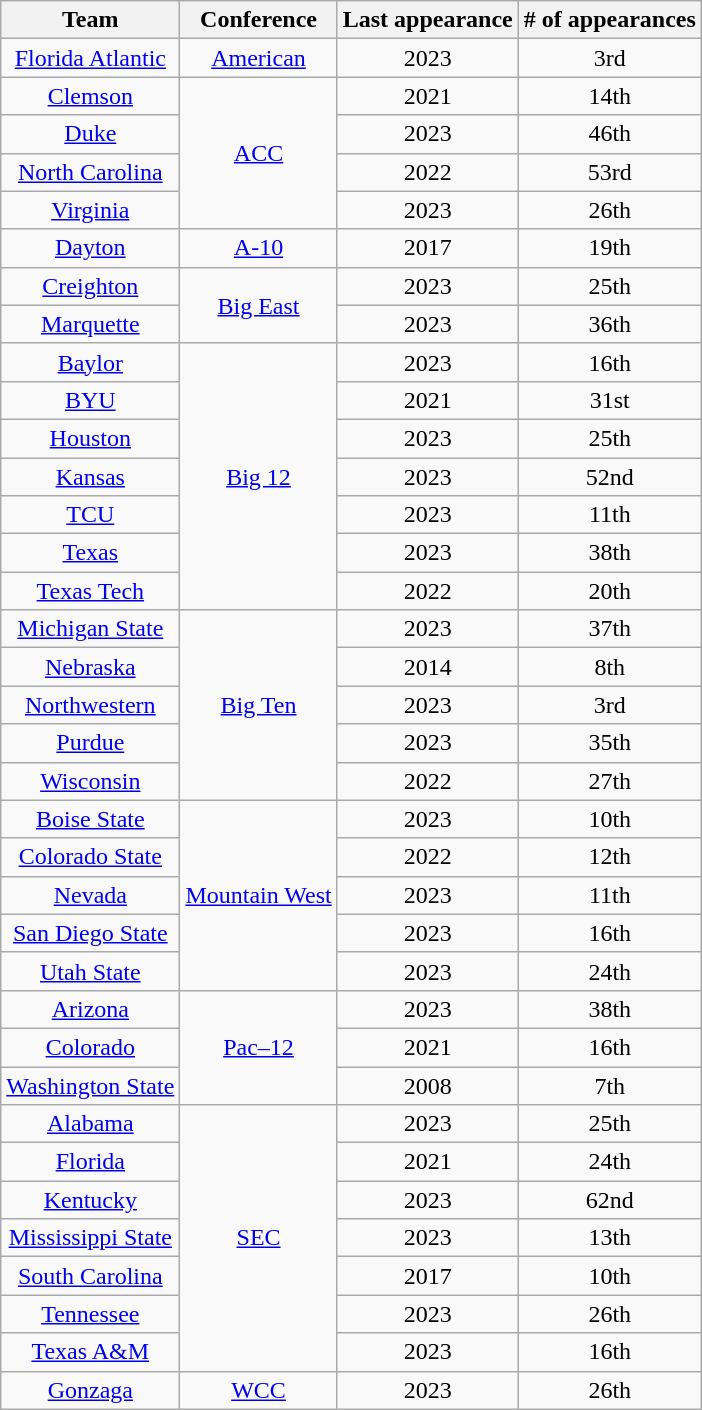<table class="wikitable sortable" style="text-align:center;">
<tr>
<th>Team</th>
<th>Conference</th>
<th>Last appearance</th>
<th># of appearances</th>
</tr>
<tr>
<td><a href='#'>Florida Atlantic</a></td>
<td><a href='#'>American</a></td>
<td>2023</td>
<td>3rd</td>
</tr>
<tr>
<td><a href='#'>Clemson</a></td>
<td rowspan="4"><a href='#'>ACC</a></td>
<td>2021</td>
<td>14th</td>
</tr>
<tr>
<td><a href='#'>Duke</a></td>
<td>2023</td>
<td>46th</td>
</tr>
<tr>
<td><a href='#'>North Carolina</a></td>
<td>2022</td>
<td>53rd</td>
</tr>
<tr>
<td><a href='#'>Virginia</a></td>
<td>2023</td>
<td>26th</td>
</tr>
<tr>
<td><a href='#'>Dayton</a></td>
<td><a href='#'>A-10</a></td>
<td>2017</td>
<td>19th</td>
</tr>
<tr>
<td><a href='#'>Creighton</a></td>
<td rowspan="2"><a href='#'>Big East</a></td>
<td>2023</td>
<td>25th</td>
</tr>
<tr>
<td><a href='#'>Marquette</a></td>
<td>2023</td>
<td>36th</td>
</tr>
<tr>
<td><a href='#'>Baylor</a></td>
<td rowspan="7"><a href='#'>Big 12</a></td>
<td>2023</td>
<td>16th</td>
</tr>
<tr>
<td><a href='#'>BYU</a></td>
<td>2021</td>
<td>31st</td>
</tr>
<tr>
<td><a href='#'>Houston</a></td>
<td>2023</td>
<td>25th</td>
</tr>
<tr>
<td><a href='#'>Kansas</a></td>
<td>2023</td>
<td>52nd</td>
</tr>
<tr>
<td><a href='#'>TCU</a></td>
<td>2023</td>
<td>11th</td>
</tr>
<tr>
<td><a href='#'>Texas</a></td>
<td>2023</td>
<td>38th</td>
</tr>
<tr>
<td><a href='#'>Texas Tech</a></td>
<td>2022</td>
<td>20th</td>
</tr>
<tr>
<td><a href='#'>Michigan State</a></td>
<td rowspan="5"><a href='#'>Big Ten</a></td>
<td>2023</td>
<td>37th</td>
</tr>
<tr>
<td><a href='#'>Nebraska</a></td>
<td>2014</td>
<td>8th</td>
</tr>
<tr>
<td><a href='#'>Northwestern</a></td>
<td>2023</td>
<td>3rd</td>
</tr>
<tr>
<td><a href='#'>Purdue</a></td>
<td>2023</td>
<td>35th</td>
</tr>
<tr>
<td><a href='#'>Wisconsin</a></td>
<td>2022</td>
<td>27th</td>
</tr>
<tr>
<td><a href='#'>Boise State</a></td>
<td rowspan="5"><a href='#'>Mountain West</a></td>
<td>2023</td>
<td>10th</td>
</tr>
<tr>
<td><a href='#'>Colorado State</a></td>
<td>2022</td>
<td>12th</td>
</tr>
<tr>
<td><a href='#'>Nevada</a></td>
<td>2023</td>
<td>11th</td>
</tr>
<tr>
<td><a href='#'>San Diego State</a></td>
<td>2023</td>
<td>16th</td>
</tr>
<tr>
<td><a href='#'>Utah State</a></td>
<td>2023</td>
<td>24th</td>
</tr>
<tr>
<td><a href='#'>Arizona</a></td>
<td rowspan="3"><a href='#'>Pac–12</a></td>
<td>2023</td>
<td>38th</td>
</tr>
<tr>
<td><a href='#'>Colorado</a></td>
<td>2021</td>
<td>16th</td>
</tr>
<tr>
<td><a href='#'>Washington State</a></td>
<td>2008</td>
<td>7th</td>
</tr>
<tr>
<td><a href='#'>Alabama</a></td>
<td rowspan="7"><a href='#'>SEC</a></td>
<td>2023</td>
<td>25th</td>
</tr>
<tr>
<td><a href='#'>Florida</a></td>
<td>2021</td>
<td>24th</td>
</tr>
<tr>
<td><a href='#'>Kentucky</a></td>
<td>2023</td>
<td>62nd</td>
</tr>
<tr>
<td><a href='#'>Mississippi State</a></td>
<td>2023</td>
<td>13th</td>
</tr>
<tr>
<td><a href='#'>South Carolina</a></td>
<td>2017</td>
<td>10th</td>
</tr>
<tr>
<td><a href='#'>Tennessee</a></td>
<td>2023</td>
<td>26th</td>
</tr>
<tr>
<td><a href='#'>Texas A&M</a></td>
<td>2023</td>
<td>16th</td>
</tr>
<tr>
<td><a href='#'>Gonzaga</a></td>
<td><a href='#'>WCC</a></td>
<td>2023</td>
<td>26th</td>
</tr>
</table>
